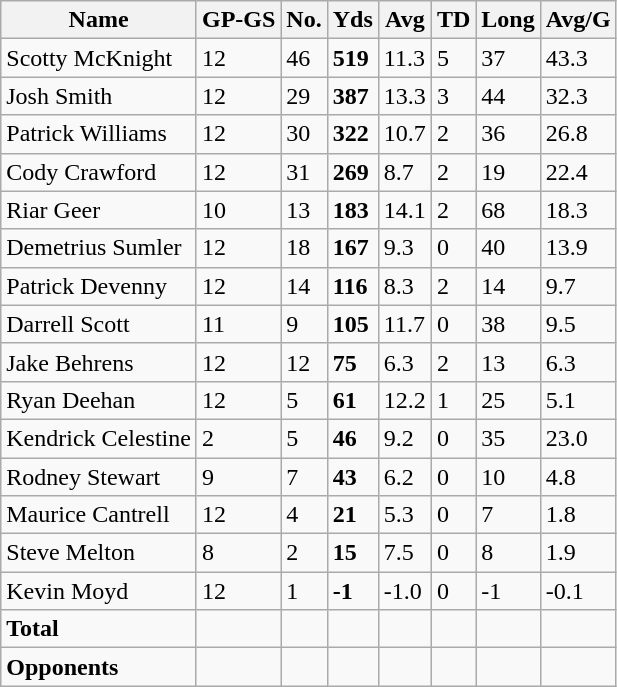<table class="wikitable" style="white-space:nowrap;">
<tr>
<th>Name</th>
<th>GP-GS</th>
<th>No.</th>
<th>Yds</th>
<th>Avg</th>
<th>TD</th>
<th>Long</th>
<th>Avg/G</th>
</tr>
<tr>
<td>Scotty McKnight</td>
<td>12</td>
<td>46</td>
<td><strong>519</strong></td>
<td>11.3</td>
<td>5</td>
<td>37</td>
<td>43.3</td>
</tr>
<tr>
<td>Josh Smith</td>
<td>12</td>
<td>29</td>
<td><strong>387</strong></td>
<td>13.3</td>
<td>3</td>
<td>44</td>
<td>32.3</td>
</tr>
<tr>
<td>Patrick Williams</td>
<td>12</td>
<td>30</td>
<td><strong>322</strong></td>
<td>10.7</td>
<td>2</td>
<td>36</td>
<td>26.8</td>
</tr>
<tr>
<td>Cody Crawford</td>
<td>12</td>
<td>31</td>
<td><strong>269</strong></td>
<td>8.7</td>
<td>2</td>
<td>19</td>
<td>22.4</td>
</tr>
<tr>
<td>Riar Geer</td>
<td>10</td>
<td>13</td>
<td><strong>183</strong></td>
<td>14.1</td>
<td>2</td>
<td>68</td>
<td>18.3</td>
</tr>
<tr>
<td>Demetrius Sumler</td>
<td>12</td>
<td>18</td>
<td><strong>167</strong></td>
<td>9.3</td>
<td>0</td>
<td>40</td>
<td>13.9</td>
</tr>
<tr>
<td>Patrick Devenny</td>
<td>12</td>
<td>14</td>
<td><strong>116</strong></td>
<td>8.3</td>
<td>2</td>
<td>14</td>
<td>9.7</td>
</tr>
<tr>
<td>Darrell Scott</td>
<td>11</td>
<td>9</td>
<td><strong>105</strong></td>
<td>11.7</td>
<td>0</td>
<td>38</td>
<td>9.5</td>
</tr>
<tr>
<td>Jake Behrens</td>
<td>12</td>
<td>12</td>
<td><strong>75</strong></td>
<td>6.3</td>
<td>2</td>
<td>13</td>
<td>6.3</td>
</tr>
<tr>
<td>Ryan Deehan</td>
<td>12</td>
<td>5</td>
<td><strong>61</strong></td>
<td>12.2</td>
<td>1</td>
<td>25</td>
<td>5.1</td>
</tr>
<tr>
<td>Kendrick Celestine</td>
<td>2</td>
<td>5</td>
<td><strong>46</strong></td>
<td>9.2</td>
<td>0</td>
<td>35</td>
<td>23.0</td>
</tr>
<tr>
<td>Rodney Stewart</td>
<td>9</td>
<td>7</td>
<td><strong>43</strong></td>
<td>6.2</td>
<td>0</td>
<td>10</td>
<td>4.8</td>
</tr>
<tr>
<td>Maurice Cantrell</td>
<td>12</td>
<td>4</td>
<td><strong>21</strong></td>
<td>5.3</td>
<td>0</td>
<td>7</td>
<td>1.8</td>
</tr>
<tr>
<td>Steve Melton</td>
<td>8</td>
<td>2</td>
<td><strong>15</strong></td>
<td>7.5</td>
<td>0</td>
<td>8</td>
<td>1.9</td>
</tr>
<tr>
<td>Kevin Moyd</td>
<td>12</td>
<td>1</td>
<td><strong>-1</strong></td>
<td>-1.0</td>
<td>0</td>
<td>-1</td>
<td>-0.1</td>
</tr>
<tr>
<td><strong>Total</strong></td>
<td> </td>
<td> </td>
<td> </td>
<td> </td>
<td> </td>
<td> </td>
<td> </td>
</tr>
<tr>
<td><strong>Opponents</strong></td>
<td> </td>
<td> </td>
<td> </td>
<td> </td>
<td> </td>
<td> </td>
<td> </td>
</tr>
</table>
